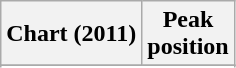<table class="wikitable sortable plainrowheaders" style="text-align:center">
<tr>
<th scope="col">Chart (2011)</th>
<th scope="col">Peak<br> position</th>
</tr>
<tr>
</tr>
<tr>
</tr>
<tr>
</tr>
</table>
